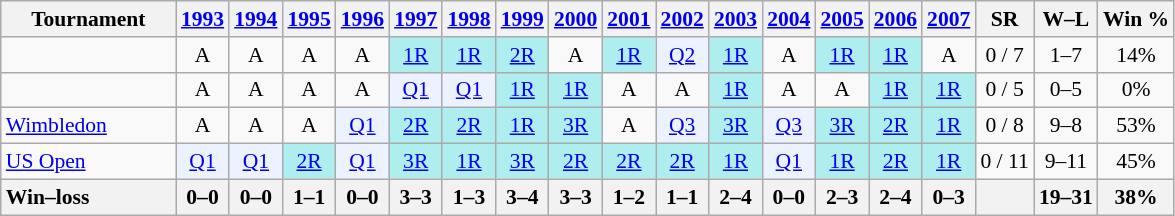<table class=wikitable style=text-align:center;font-size:90%>
<tr>
<th width=110>Tournament</th>
<th><a href='#'>1993</a></th>
<th><a href='#'>1994</a></th>
<th><a href='#'>1995</a></th>
<th><a href='#'>1996</a></th>
<th><a href='#'>1997</a></th>
<th><a href='#'>1998</a></th>
<th><a href='#'>1999</a></th>
<th><a href='#'>2000</a></th>
<th><a href='#'>2001</a></th>
<th><a href='#'>2002</a></th>
<th><a href='#'>2003</a></th>
<th><a href='#'>2004</a></th>
<th><a href='#'>2005</a></th>
<th><a href='#'>2006</a></th>
<th><a href='#'>2007</a></th>
<th>SR</th>
<th>W–L</th>
<th>Win %</th>
</tr>
<tr>
<td align=left></td>
<td>A</td>
<td>A</td>
<td>A</td>
<td>A</td>
<td style="background:#afeeee;"><a href='#'>1R</a></td>
<td style="background:#afeeee;"><a href='#'>1R</a></td>
<td style="background:#afeeee;"><a href='#'>2R</a></td>
<td>A</td>
<td style="background:#afeeee;"><a href='#'>1R</a></td>
<td style="background:#ecf2ff;"><a href='#'>Q2</a></td>
<td style="background:#afeeee;"><a href='#'>1R</a></td>
<td>A</td>
<td style="background:#afeeee;"><a href='#'>1R</a></td>
<td style="background:#afeeee;"><a href='#'>1R</a></td>
<td>A</td>
<td>0 / 7</td>
<td>1–7</td>
<td>14%</td>
</tr>
<tr>
<td align=left></td>
<td>A</td>
<td>A</td>
<td>A</td>
<td>A</td>
<td style="background:#ecf2ff;"><a href='#'>Q1</a></td>
<td style="background:#ecf2ff;"><a href='#'>Q1</a></td>
<td style="background:#afeeee;"><a href='#'>1R</a></td>
<td style="background:#afeeee;"><a href='#'>1R</a></td>
<td>A</td>
<td>A</td>
<td style="background:#afeeee;"><a href='#'>1R</a></td>
<td>A</td>
<td>A</td>
<td style="background:#afeeee;"><a href='#'>1R</a></td>
<td style="background:#afeeee;"><a href='#'>1R</a></td>
<td>0 / 5</td>
<td>0–5</td>
<td>0%</td>
</tr>
<tr>
<td align=left><a href='#'>Wimbledon</a></td>
<td>A</td>
<td>A</td>
<td>A</td>
<td style="background:#ecf2ff;"><a href='#'>Q1</a></td>
<td style="background:#afeeee;"><a href='#'>2R</a></td>
<td style="background:#afeeee;"><a href='#'>2R</a></td>
<td style="background:#afeeee;"><a href='#'>1R</a></td>
<td style="background:#afeeee;"><a href='#'>3R</a></td>
<td>A</td>
<td style="background:#ecf2ff;"><a href='#'>Q3</a></td>
<td style="background:#afeeee;"><a href='#'>3R</a></td>
<td style="background:#ecf2ff;"><a href='#'>Q3</a></td>
<td style="background:#afeeee;"><a href='#'>3R</a></td>
<td style="background:#afeeee;"><a href='#'>2R</a></td>
<td style="background:#afeeee;"><a href='#'>1R</a></td>
<td>0 / 8</td>
<td>9–8</td>
<td>53%</td>
</tr>
<tr>
<td align=left><a href='#'>US Open</a></td>
<td style="background:#ecf2ff;"><a href='#'>Q1</a></td>
<td style="background:#ecf2ff;"><a href='#'>Q1</a></td>
<td style="background:#afeeee;"><a href='#'>2R</a></td>
<td style="background:#ecf2ff;"><a href='#'>Q1</a></td>
<td style="background:#afeeee;"><a href='#'>3R</a></td>
<td style="background:#afeeee;"><a href='#'>1R</a></td>
<td style="background:#afeeee;"><a href='#'>3R</a></td>
<td style="background:#afeeee;"><a href='#'>2R</a></td>
<td style="background:#afeeee;"><a href='#'>2R</a></td>
<td style="background:#afeeee;"><a href='#'>2R</a></td>
<td style="background:#afeeee;"><a href='#'>1R</a></td>
<td style="background:#ecf2ff;"><a href='#'>Q1</a></td>
<td style="background:#afeeee;"><a href='#'>1R</a></td>
<td style="background:#afeeee;"><a href='#'>2R</a></td>
<td style="background:#afeeee;"><a href='#'>1R</a></td>
<td>0 / 11</td>
<td>9–11</td>
<td>45%</td>
</tr>
<tr>
<th style=text-align:left>Win–loss</th>
<th>0–0</th>
<th>0–0</th>
<th>1–1</th>
<th>0–0</th>
<th>3–3</th>
<th>1–3</th>
<th>3–4</th>
<th>3–3</th>
<th>1–2</th>
<th>1–1</th>
<th>2–4</th>
<th>0–0</th>
<th>2–3</th>
<th>2–4</th>
<th>0–3</th>
<th></th>
<th>19–31</th>
<th>38%</th>
</tr>
</table>
